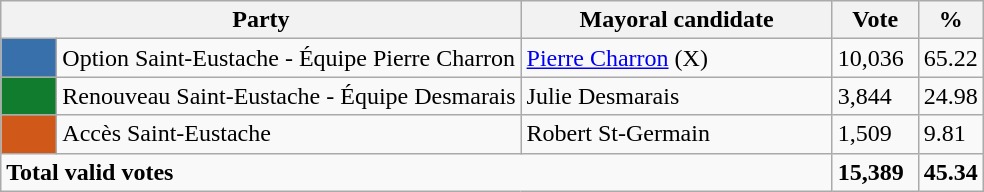<table class="wikitable">
<tr>
<th bgcolor="#DDDDFF" width="230px" colspan="2">Party</th>
<th bgcolor="#DDDDFF" width="200px">Mayoral candidate</th>
<th bgcolor="#DDDDFF" width="50px">Vote</th>
<th bgcolor="#DDDDFF" width="30px">%</th>
</tr>
<tr>
<td bgcolor=#3870AB width="30px"> </td>
<td>Option Saint-Eustache - Équipe Pierre Charron</td>
<td><a href='#'>Pierre Charron</a> (X)</td>
<td>10,036</td>
<td>65.22</td>
</tr>
<tr>
<td bgcolor=#117C2E width="30px"> </td>
<td>Renouveau Saint-Eustache - Équipe Desmarais</td>
<td>Julie Desmarais</td>
<td>3,844</td>
<td>24.98</td>
</tr>
<tr>
<td bgcolor=#D05819 width="30px"> </td>
<td>Accès Saint-Eustache</td>
<td>Robert St-Germain</td>
<td>1,509</td>
<td>9.81</td>
</tr>
<tr>
<td colspan="3"><strong>Total valid votes</strong></td>
<td><strong>15,389</strong></td>
<td><strong>45.34</strong></td>
</tr>
</table>
